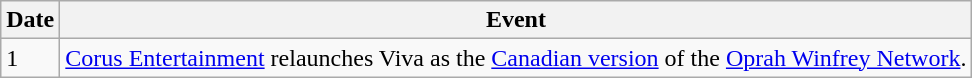<table class="wikitable">
<tr>
<th>Date</th>
<th>Event</th>
</tr>
<tr>
<td>1</td>
<td><a href='#'>Corus Entertainment</a> relaunches Viva as the <a href='#'>Canadian version</a> of the <a href='#'>Oprah Winfrey Network</a>.</td>
</tr>
</table>
